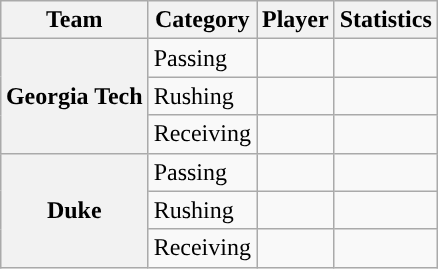<table class="wikitable" style="float:right">
<tr>
<th>Team</th>
<th>Category</th>
<th>Player</th>
<th>Statistics</th>
</tr>
<tr>
<th rowspan=3>Georgia Tech</th>
<td>Passing</td>
<td></td>
<td></td>
</tr>
<tr>
<td>Rushing</td>
<td></td>
<td></td>
</tr>
<tr>
<td>Receiving</td>
<td></td>
<td></td>
</tr>
<tr>
<th rowspan=3>Duke</th>
<td>Passing</td>
<td></td>
<td></td>
</tr>
<tr>
<td>Rushing</td>
<td></td>
<td></td>
</tr>
<tr>
<td>Receiving</td>
<td></td>
<td></td>
</tr>
</table>
